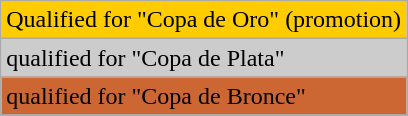<table class="wikitable">
<tr width=10px bgcolor="#FFCC00">
<td>Qualified for "Copa de Oro" (promotion)</td>
</tr>
<tr width=10px bgcolor="#CCCCCC">
<td>qualified for "Copa de Plata"</td>
</tr>
<tr width=10px bgcolor="#CC6633">
<td>qualified for "Copa de Bronce"</td>
</tr>
<tr>
</tr>
</table>
